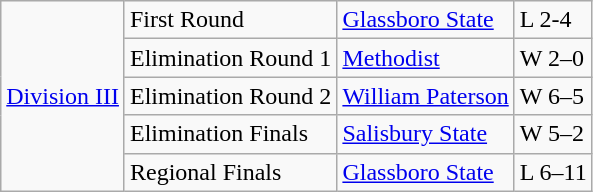<table class="wikitable">
<tr>
<td rowspan="5"><a href='#'>Division III</a></td>
<td>First Round</td>
<td><a href='#'>Glassboro State</a></td>
<td>L 2-4</td>
</tr>
<tr>
<td>Elimination Round 1</td>
<td><a href='#'>Methodist</a></td>
<td>W 2–0</td>
</tr>
<tr>
<td>Elimination Round 2</td>
<td><a href='#'>William Paterson</a></td>
<td>W 6–5</td>
</tr>
<tr>
<td>Elimination Finals</td>
<td><a href='#'>Salisbury State</a></td>
<td>W 5–2</td>
</tr>
<tr>
<td>Regional Finals</td>
<td><a href='#'>Glassboro State</a></td>
<td>L 6–11</td>
</tr>
</table>
